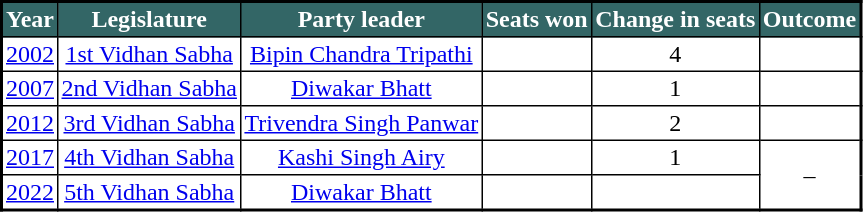<table class="sortable" style="border-collapse: collapse; border: 2px #000000 solid; font-size: x-big; width="70%" cellspacing="0" cellpadding="2" border="1">
<tr style="background-color:#336666; color:white">
<th>Year</th>
<th>Legislature</th>
<th>Party leader</th>
<th>Seats won</th>
<th>Change in seats</th>
<th>Outcome</th>
</tr>
<tr style="text-align:center;">
<td><a href='#'>2002</a></td>
<td><a href='#'>1st Vidhan Sabha</a></td>
<td><a href='#'>Bipin Chandra Tripathi</a></td>
<td></td>
<td> 4</td>
<td></td>
</tr>
<tr style="text-align:center;">
<td><a href='#'>2007</a></td>
<td><a href='#'>2nd Vidhan Sabha</a></td>
<td><a href='#'>Diwakar Bhatt</a></td>
<td></td>
<td> 1</td>
<td></td>
</tr>
<tr style="text-align:center;">
<td><a href='#'>2012</a></td>
<td><a href='#'>3rd Vidhan Sabha</a></td>
<td><a href='#'>Trivendra Singh Panwar</a></td>
<td></td>
<td> 2</td>
<td></td>
</tr>
<tr style="text-align:center;">
<td><a href='#'>2017</a></td>
<td><a href='#'>4th Vidhan Sabha</a></td>
<td><a href='#'>Kashi Singh Airy</a></td>
<td></td>
<td> 1</td>
<td rowspan="2">–</td>
</tr>
<tr style="text-align:center;">
<td><a href='#'>2022</a></td>
<td><a href='#'>5th Vidhan Sabha</a><em></td>
<td><a href='#'>Diwakar Bhatt</a></td>
<td></td>
<td></td>
</tr>
</table>
